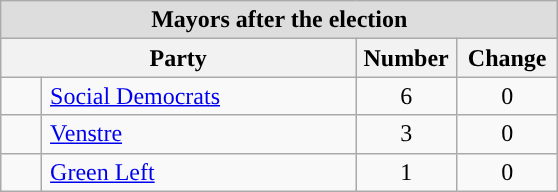<table class="wikitable" style="">
<tr>
<td colspan="4" style="background:#dddddd; text-align:center;"><strong>Mayors after the election</strong></td>
</tr>
<tr>
<th colspan="2">Party</th>
<th style="width:60px;">Number</th>
<th style="width:60px;">Change</th>
</tr>
<tr>
<td style="background:"></td>
<td style="padding-left:5px;"><a href='#'>Social Democrats</a></td>
<td style="text-align:center;">6</td>
<td style="text-align:center;"> 0</td>
</tr>
<tr>
<td style="width:20px; background:"></td>
<td style="width:200px; padding-left:5px;"><a href='#'>Venstre</a></td>
<td style="text-align:center;">3</td>
<td style="text-align:center;"> 0</td>
</tr>
<tr>
<td style="width:20px; background:"></td>
<td style="width:200px; padding-left:5px;"><a href='#'>Green Left</a></td>
<td style="text-align:center;">1</td>
<td style="text-align:center;"> 0</td>
</tr>
</table>
